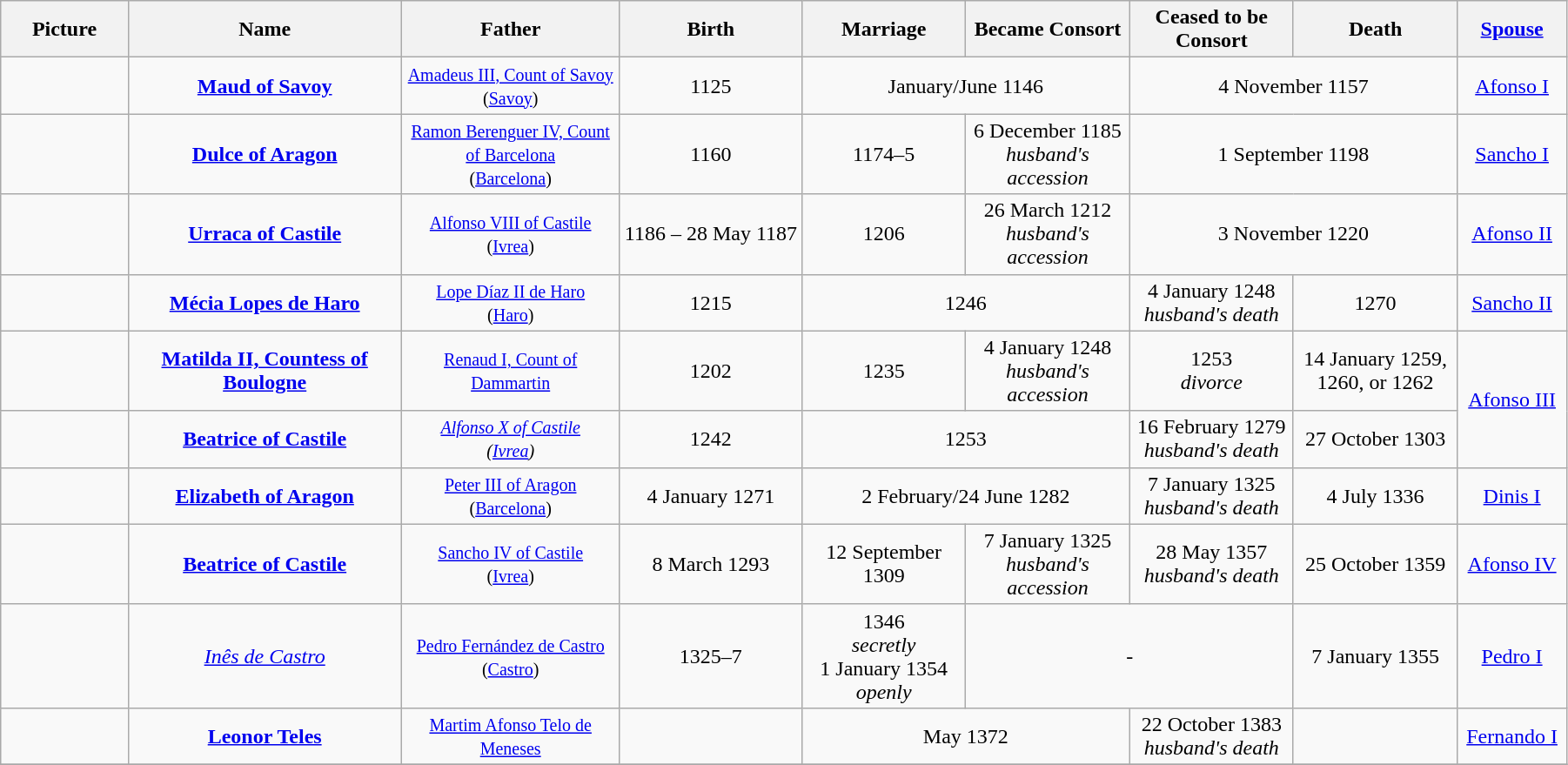<table width=95% class="wikitable">
<tr>
<th width = "7%">Picture</th>
<th width = "15%">Name</th>
<th width = "12%">Father</th>
<th width = "10%">Birth</th>
<th width = "9%">Marriage</th>
<th width = "9%">Became Consort</th>
<th width = "9%">Ceased to be Consort</th>
<th width = "9%">Death</th>
<th width = "6%"><a href='#'>Spouse</a></th>
</tr>
<tr>
<td align="center"></td>
<td align="center"><strong><a href='#'>Maud of Savoy</a></strong></td>
<td align="center"><small><a href='#'>Amadeus III, Count of Savoy</a><br>(<a href='#'>Savoy</a>)</small></td>
<td align="center">1125</td>
<td align="center" colspan="2">January/June 1146</td>
<td align="center" colspan="2">4 November 1157</td>
<td align="center"><a href='#'>Afonso I</a></td>
</tr>
<tr>
<td align="center"></td>
<td align="center"><strong><a href='#'>Dulce of Aragon</a></strong></td>
<td align="center"><small><a href='#'>Ramon Berenguer IV, Count of Barcelona</a><br>(<a href='#'>Barcelona</a>)</small></td>
<td align="center">1160</td>
<td align="center">1174–5</td>
<td align="center">6 December 1185<br><em>husband's accession</em></td>
<td align="center" colspan="2">1 September 1198</td>
<td align="center"><a href='#'>Sancho I</a></td>
</tr>
<tr>
<td align="center"></td>
<td align="center"><strong><a href='#'>Urraca of Castile</a></strong></td>
<td align="center"><small><a href='#'>Alfonso VIII of Castile</a><br>(<a href='#'>Ivrea</a>)</small></td>
<td align="center">1186 – 28 May 1187</td>
<td align="center">1206</td>
<td align="center">26 March 1212<br><em>husband's accession</em></td>
<td align="center" colspan="2">3 November 1220</td>
<td align="center"><a href='#'>Afonso II</a></td>
</tr>
<tr>
<td align="center"></td>
<td align="center"><strong><a href='#'>Mécia Lopes de Haro</a></strong></td>
<td align="center"><small><a href='#'>Lope Díaz II de Haro</a><br>(<a href='#'>Haro</a>)</small></td>
<td align="center">1215</td>
<td align="center" colspan="2">1246</td>
<td align="center">4 January 1248<br><em>husband's death</em></td>
<td align="center">1270</td>
<td align="center"><a href='#'>Sancho II</a></td>
</tr>
<tr>
<td align="center"></td>
<td align="center"><strong><a href='#'>Matilda II, Countess of Boulogne</a></strong></td>
<td align="center"><small><a href='#'>Renaud I, Count of Dammartin</a></small></td>
<td align="center">1202</td>
<td align="center">1235</td>
<td align="center">4 January 1248<br><em>husband's accession</em></td>
<td align="center">1253<br><em>divorce</em></td>
<td align="center">14 January 1259, 1260, or 1262</td>
<td align="center" rowspan="2"><a href='#'>Afonso III</a></td>
</tr>
<tr>
<td align="center"></td>
<td align="center"><strong><a href='#'>Beatrice of Castile</a></strong></td>
<td align="center"><em><small><a href='#'>Alfonso X of Castile</a><br>(<a href='#'>Ivrea</a>)</small></em></td>
<td align="center">1242</td>
<td align="center" colspan="2">1253</td>
<td align="center">16 February 1279<br><em>husband's death</em></td>
<td align="center">27 October 1303</td>
</tr>
<tr>
<td align="center"></td>
<td align="center"><strong><a href='#'>Elizabeth of Aragon</a></strong></td>
<td align="center"><small><a href='#'>Peter III of Aragon</a><br>(<a href='#'>Barcelona</a>)</small></td>
<td align="center">4 January 1271</td>
<td align="center" colspan="2">2 February/24 June 1282</td>
<td align="center">7 January 1325<br><em>husband's death</em></td>
<td align="center">4 July 1336</td>
<td align="center"><a href='#'>Dinis I</a></td>
</tr>
<tr>
<td align="center"></td>
<td align="center"><strong><a href='#'>Beatrice of Castile</a></strong></td>
<td align="center"><small><a href='#'>Sancho IV of Castile</a><br>(<a href='#'>Ivrea</a>)</small></td>
<td align="center">8 March 1293</td>
<td align="center">12 September 1309</td>
<td align="center">7 January 1325<br><em>husband's accession</em></td>
<td align="center">28 May 1357<br><em>husband's death</em></td>
<td align="center">25 October 1359</td>
<td align="center"><a href='#'>Afonso IV</a></td>
</tr>
<tr>
<td align="center"></td>
<td align="center"><em><a href='#'>Inês de Castro</a><br></em></td>
<td align="center"><small><a href='#'>Pedro Fernández de Castro</a><br>(<a href='#'>Castro</a>)</small></td>
<td align="center">1325–7</td>
<td align="center">1346<br><em>secretly</em><br>1 January 1354<br><em>openly</em></td>
<td align="center" colspan="2">-</td>
<td align="center">7 January 1355</td>
<td align="center"><a href='#'>Pedro I</a></td>
</tr>
<tr>
<td align="center"></td>
<td align="center"><strong><a href='#'>Leonor Teles</a></strong></td>
<td align="center"><small><a href='#'>Martim Afonso Telo de Meneses</a></small></td>
<td align="center"></td>
<td align="center" colspan="2">May 1372</td>
<td align="center">22 October 1383<br><em>husband's death</em></td>
<td align="center"></td>
<td align="center"><a href='#'>Fernando I</a></td>
</tr>
<tr>
</tr>
</table>
